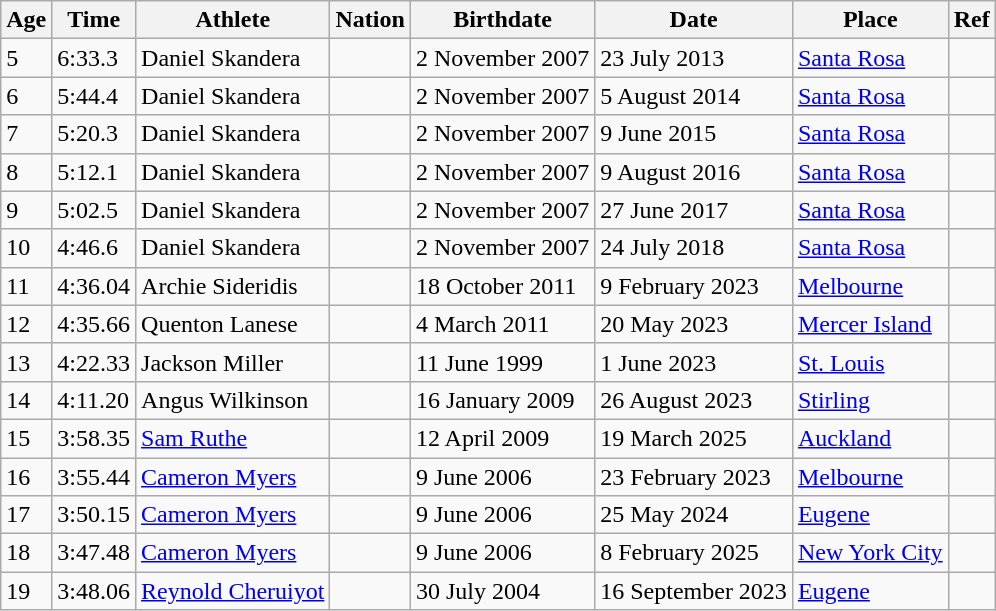<table class="wikitable">
<tr>
<th>Age</th>
<th>Time</th>
<th>Athlete</th>
<th>Nation</th>
<th>Birthdate</th>
<th>Date</th>
<th>Place</th>
<th>Ref</th>
</tr>
<tr>
<td>5</td>
<td>6:33.3</td>
<td>Daniel Skandera</td>
<td></td>
<td>2 November 2007</td>
<td>23 July 2013</td>
<td><a href='#'>Santa Rosa</a></td>
<td></td>
</tr>
<tr>
<td>6</td>
<td>5:44.4</td>
<td>Daniel Skandera</td>
<td></td>
<td>2 November 2007</td>
<td>5 August 2014</td>
<td><a href='#'>Santa Rosa</a></td>
<td></td>
</tr>
<tr>
<td>7</td>
<td>5:20.3</td>
<td>Daniel Skandera</td>
<td></td>
<td>2 November 2007</td>
<td>9 June 2015</td>
<td><a href='#'>Santa Rosa</a></td>
<td></td>
</tr>
<tr>
<td>8</td>
<td>5:12.1</td>
<td>Daniel Skandera</td>
<td></td>
<td>2 November 2007</td>
<td>9 August 2016</td>
<td><a href='#'>Santa Rosa</a></td>
<td></td>
</tr>
<tr>
<td>9</td>
<td>5:02.5</td>
<td>Daniel Skandera</td>
<td></td>
<td>2 November 2007</td>
<td>27 June 2017</td>
<td><a href='#'>Santa Rosa</a></td>
<td></td>
</tr>
<tr>
<td>10</td>
<td>4:46.6</td>
<td>Daniel Skandera</td>
<td></td>
<td>2 November 2007</td>
<td>24 July 2018</td>
<td><a href='#'>Santa Rosa</a></td>
<td></td>
</tr>
<tr>
<td>11</td>
<td>4:36.04</td>
<td>Archie Sideridis</td>
<td></td>
<td>18 October 2011</td>
<td>9 February 2023</td>
<td><a href='#'>Melbourne</a></td>
<td></td>
</tr>
<tr>
<td>12</td>
<td>4:35.66</td>
<td>Quenton Lanese</td>
<td></td>
<td>4 March 2011</td>
<td>20 May 2023</td>
<td><a href='#'>Mercer Island</a></td>
<td></td>
</tr>
<tr>
<td>13</td>
<td>4:22.33</td>
<td>Jackson Miller</td>
<td></td>
<td>11 June 1999</td>
<td>1 June 2023</td>
<td><a href='#'>St. Louis</a></td>
<td></td>
</tr>
<tr>
<td>14</td>
<td>4:11.20</td>
<td>Angus Wilkinson</td>
<td></td>
<td>16 January 2009</td>
<td>26 August 2023</td>
<td><a href='#'>Stirling</a></td>
<td></td>
</tr>
<tr>
<td>15</td>
<td>3:58.35</td>
<td><a href='#'>Sam Ruthe</a></td>
<td></td>
<td>12 April 2009</td>
<td>19 March 2025</td>
<td><a href='#'>Auckland</a></td>
<td></td>
</tr>
<tr>
<td>16</td>
<td>3:55.44</td>
<td><a href='#'>Cameron Myers</a></td>
<td></td>
<td>9 June 2006</td>
<td>23 February 2023</td>
<td><a href='#'>Melbourne</a></td>
<td></td>
</tr>
<tr>
<td>17</td>
<td>3:50.15</td>
<td><a href='#'>Cameron Myers</a></td>
<td></td>
<td>9 June 2006</td>
<td>25 May 2024</td>
<td><a href='#'>Eugene</a></td>
<td></td>
</tr>
<tr>
<td>18</td>
<td>3:47.48 </td>
<td><a href='#'>Cameron Myers</a></td>
<td></td>
<td>9 June 2006</td>
<td>8 February 2025</td>
<td><a href='#'>New York City</a></td>
<td></td>
</tr>
<tr>
<td>19</td>
<td>3:48.06</td>
<td><a href='#'>Reynold Cheruiyot</a></td>
<td></td>
<td>30 July 2004</td>
<td>16 September 2023</td>
<td><a href='#'>Eugene</a></td>
<td></td>
</tr>
</table>
